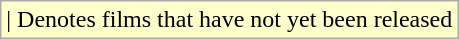<table class="wikitable">
<tr>
<td style="background:#FFFFCC;"> | Denotes films that have not yet been released</td>
</tr>
</table>
